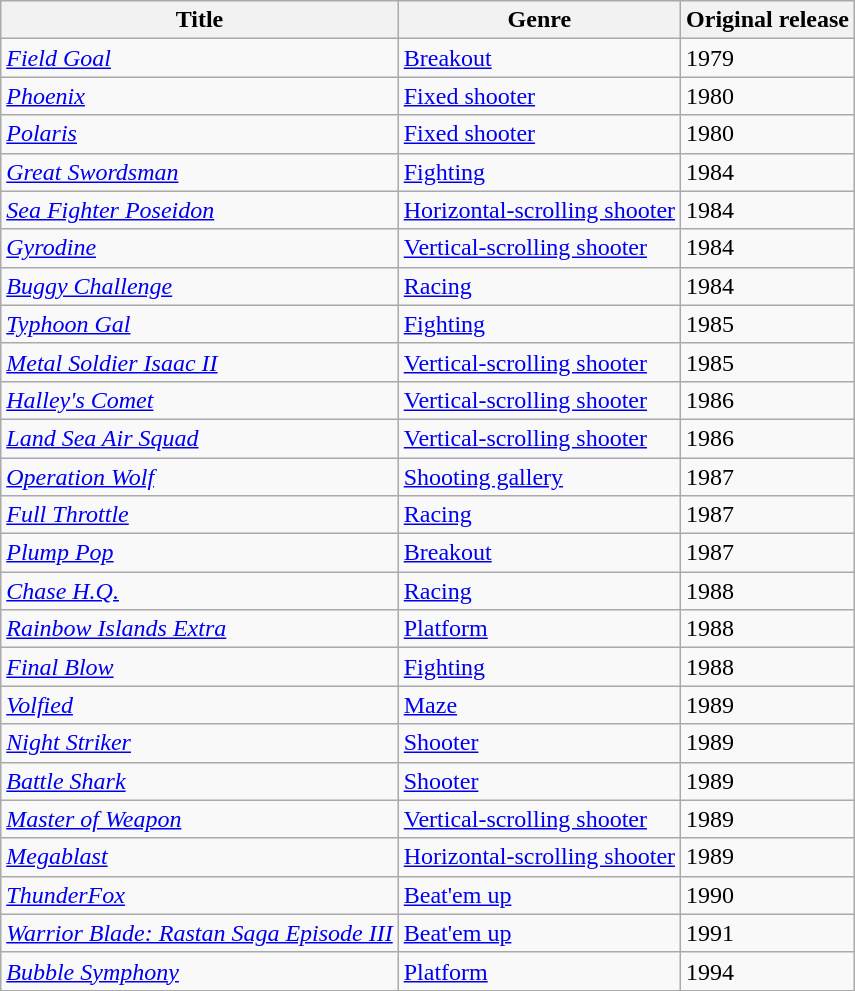<table class="wikitable sortable" border="1">
<tr>
<th scope="col">Title</th>
<th scope="col" class="unsortable">Genre</th>
<th scope="col">Original release</th>
</tr>
<tr>
<td><em><a href='#'>Field Goal</a></em></td>
<td><a href='#'>Breakout</a></td>
<td>1979</td>
</tr>
<tr>
<td><em><a href='#'>Phoenix</a></em></td>
<td><a href='#'>Fixed shooter</a></td>
<td>1980</td>
</tr>
<tr>
<td><em><a href='#'>Polaris</a></em></td>
<td><a href='#'>Fixed shooter</a></td>
<td>1980</td>
</tr>
<tr>
<td><em><a href='#'>Great Swordsman</a></em></td>
<td><a href='#'>Fighting</a></td>
<td>1984</td>
</tr>
<tr>
<td><em><a href='#'>Sea Fighter Poseidon</a></em></td>
<td><a href='#'>Horizontal-scrolling shooter</a></td>
<td>1984</td>
</tr>
<tr>
<td><em><a href='#'>Gyrodine</a></em></td>
<td><a href='#'>Vertical-scrolling shooter</a></td>
<td>1984</td>
</tr>
<tr>
<td><em><a href='#'>Buggy Challenge</a></em></td>
<td><a href='#'>Racing</a></td>
<td>1984</td>
</tr>
<tr>
<td><em><a href='#'>Typhoon Gal</a></em></td>
<td><a href='#'>Fighting</a></td>
<td>1985</td>
</tr>
<tr>
<td><em><a href='#'>Metal Soldier Isaac II</a></em></td>
<td><a href='#'>Vertical-scrolling shooter</a></td>
<td>1985</td>
</tr>
<tr>
<td><em><a href='#'>Halley's Comet</a></em></td>
<td><a href='#'>Vertical-scrolling shooter</a></td>
<td>1986</td>
</tr>
<tr>
<td><em><a href='#'>Land Sea Air Squad</a></em></td>
<td><a href='#'>Vertical-scrolling shooter</a></td>
<td>1986</td>
</tr>
<tr>
<td><em><a href='#'>Operation Wolf</a></em></td>
<td><a href='#'>Shooting gallery</a></td>
<td>1987</td>
</tr>
<tr>
<td><em><a href='#'>Full Throttle</a></em></td>
<td><a href='#'>Racing</a></td>
<td>1987</td>
</tr>
<tr>
<td><em><a href='#'>Plump Pop</a></em></td>
<td><a href='#'>Breakout</a></td>
<td>1987</td>
</tr>
<tr>
<td><em><a href='#'>Chase H.Q.</a></em></td>
<td><a href='#'>Racing</a></td>
<td>1988</td>
</tr>
<tr>
<td><em><a href='#'>Rainbow Islands Extra</a></em></td>
<td><a href='#'>Platform</a></td>
<td>1988</td>
</tr>
<tr>
<td><em><a href='#'>Final Blow</a></em></td>
<td><a href='#'>Fighting</a></td>
<td>1988</td>
</tr>
<tr>
<td><em><a href='#'>Volfied</a></em></td>
<td><a href='#'>Maze</a></td>
<td>1989</td>
</tr>
<tr>
<td><em><a href='#'>Night Striker</a></em></td>
<td><a href='#'>Shooter</a></td>
<td>1989</td>
</tr>
<tr>
<td><em><a href='#'>Battle Shark</a></em></td>
<td><a href='#'>Shooter</a></td>
<td>1989</td>
</tr>
<tr>
<td><em><a href='#'>Master of Weapon</a></em></td>
<td><a href='#'>Vertical-scrolling shooter</a></td>
<td>1989</td>
</tr>
<tr>
<td><em><a href='#'>Megablast</a></em></td>
<td><a href='#'>Horizontal-scrolling shooter</a></td>
<td>1989</td>
</tr>
<tr>
<td><em><a href='#'>ThunderFox</a></em></td>
<td><a href='#'>Beat'em up</a></td>
<td>1990</td>
</tr>
<tr>
<td><em><a href='#'>Warrior Blade: Rastan Saga Episode III</a></em></td>
<td><a href='#'>Beat'em up</a></td>
<td>1991</td>
</tr>
<tr>
<td><em><a href='#'>Bubble Symphony</a></em></td>
<td><a href='#'>Platform</a></td>
<td>1994</td>
</tr>
</table>
